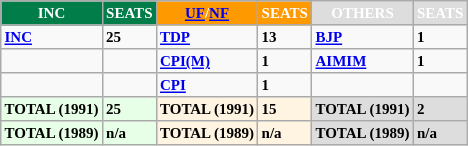<table class="wikitable" style="font-weight: bold; font-size: x-small; font-family: verdana">
<tr>
<th style="background-color:#007D48; color:white">INC</th>
<th style="background-color:#007D48; color:white">SEATS</th>
<th style="background-color:#FF9900; color:white"><a href='#'>UF</a>/<a href='#'>NF</a></th>
<th style="background-color:#FF9900; color:white">SEATS</th>
<th style="background-color:#DDDDDD; color:white">OTHERS</th>
<th style="background-color:#DDDDDD; color:white">SEATS</th>
</tr>
<tr --->
<td><a href='#'>INC</a></td>
<td>25</td>
<td><a href='#'>TDP</a></td>
<td>13</td>
<td><a href='#'>BJP</a></td>
<td>1</td>
</tr>
<tr --->
<td></td>
<td></td>
<td><a href='#'>CPI(M)</a></td>
<td>1</td>
<td><a href='#'>AIMIM</a></td>
<td>1</td>
</tr>
<tr --->
<td></td>
<td></td>
<td><a href='#'>CPI</a></td>
<td>1</td>
<td></td>
<td></td>
</tr>
<tr --->
<td bgcolor=#E6FFE6>TOTAL (1991)</td>
<td bgcolor=#E6FFE6>25</td>
<td bgcolor=#FFF3E1>TOTAL (1991)</td>
<td bgcolor=#FFF3E1>15</td>
<td bgcolor=#DDDDDD>TOTAL (1991)</td>
<td bgcolor=#DDDDDD>2</td>
</tr>
<tr --->
<td bgcolor=#E6FFE6>TOTAL (1989)</td>
<td bgcolor=#E6FFE6>n/a</td>
<td bgcolor=#FFF3E1>TOTAL (1989)</td>
<td bgcolor=#FFF3E1>n/a</td>
<td bgcolor=#DDDDDD>TOTAL (1989)</td>
<td bgcolor=#DDDDDD>n/a</td>
</tr>
</table>
